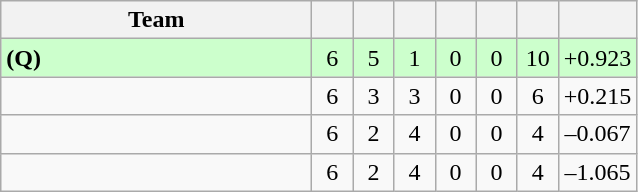<table class="wikitable" style="text-align:center">
<tr>
<th width=200>Team</th>
<th width=20></th>
<th width=20></th>
<th width=20></th>
<th width=20></th>
<th width=20></th>
<th width=20></th>
<th width=45></th>
</tr>
<tr style="background: #cfc;">
<td align="left"> <strong>(Q)</strong></td>
<td>6</td>
<td>5</td>
<td>1</td>
<td>0</td>
<td>0</td>
<td>10</td>
<td>+0.923</td>
</tr>
<tr>
<td align="left"></td>
<td>6</td>
<td>3</td>
<td>3</td>
<td>0</td>
<td>0</td>
<td>6</td>
<td>+0.215</td>
</tr>
<tr>
<td align="left"></td>
<td>6</td>
<td>2</td>
<td>4</td>
<td>0</td>
<td>0</td>
<td>4</td>
<td>–0.067</td>
</tr>
<tr>
<td align="left"></td>
<td>6</td>
<td>2</td>
<td>4</td>
<td>0</td>
<td>0</td>
<td>4</td>
<td>–1.065</td>
</tr>
</table>
